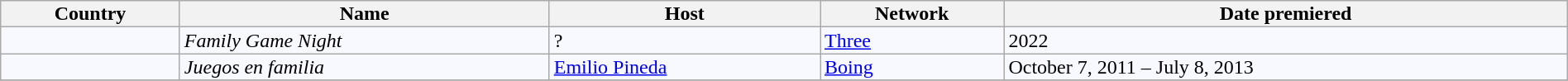<table class="wikitable" style="text-align:left; line-height:14px; background:#F8F8FF; width:100%;">
<tr>
<th>Country</th>
<th>Name</th>
<th>Host</th>
<th>Network</th>
<th>Date premiered</th>
</tr>
<tr>
<td></td>
<td><em>Family Game Night</em></td>
<td>?</td>
<td><a href='#'>Three</a></td>
<td>2022</td>
</tr>
<tr>
<td></td>
<td><em>Juegos en familia</em></td>
<td><a href='#'>Emilio Pineda</a></td>
<td><a href='#'>Boing</a></td>
<td>October 7, 2011 – July 8, 2013</td>
</tr>
<tr>
</tr>
</table>
